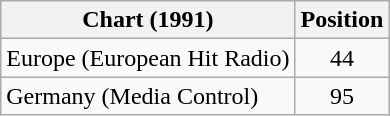<table class="wikitable">
<tr>
<th>Chart (1991)</th>
<th>Position</th>
</tr>
<tr>
<td>Europe (European Hit Radio)</td>
<td align="center">44</td>
</tr>
<tr>
<td>Germany (Media Control)</td>
<td align="center">95</td>
</tr>
</table>
